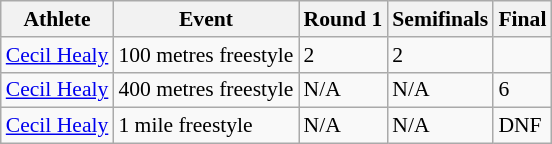<table class=wikitable style="font-size:90%">
<tr>
<th>Athlete</th>
<th>Event</th>
<th>Round 1</th>
<th>Semifinals</th>
<th>Final</th>
</tr>
<tr>
<td><a href='#'>Cecil Healy</a></td>
<td>100 metres freestyle</td>
<td>2</td>
<td>2</td>
<td></td>
</tr>
<tr>
<td><a href='#'>Cecil Healy</a></td>
<td>400 metres freestyle</td>
<td>N/A</td>
<td>N/A</td>
<td>6</td>
</tr>
<tr>
<td><a href='#'>Cecil Healy</a></td>
<td>1 mile freestyle</td>
<td>N/A</td>
<td>N/A</td>
<td>DNF</td>
</tr>
</table>
